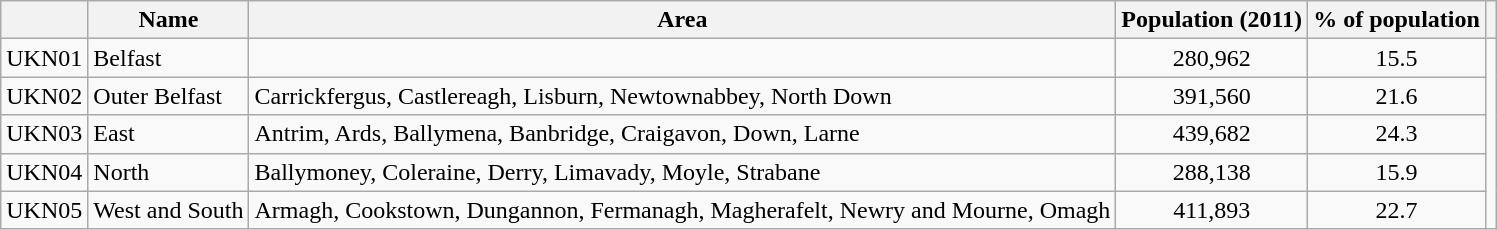<table class="wikitable">
<tr>
<th></th>
<th>Name</th>
<th>Area</th>
<th>Population (2011)</th>
<th>% of population</th>
<th></th>
</tr>
<tr>
<td>UKN01</td>
<td>Belfast</td>
<td></td>
<td align="center">280,962</td>
<td align="center">15.5</td>
<td rowspan= 5></td>
</tr>
<tr>
<td>UKN02</td>
<td>Outer Belfast</td>
<td>Carrickfergus, Castlereagh, Lisburn, Newtownabbey, North Down</td>
<td align="center">391,560</td>
<td align="center">21.6</td>
</tr>
<tr>
<td>UKN03</td>
<td>East</td>
<td>Antrim, Ards, Ballymena, Banbridge, Craigavon, Down, Larne</td>
<td align="center">439,682</td>
<td align="center">24.3</td>
</tr>
<tr>
<td>UKN04</td>
<td>North</td>
<td>Ballymoney, Coleraine, Derry, Limavady, Moyle, Strabane</td>
<td align="center">288,138</td>
<td align="center">15.9</td>
</tr>
<tr>
<td>UKN05</td>
<td>West and South</td>
<td>Armagh, Cookstown, Dungannon, Fermanagh, Magherafelt, Newry and Mourne, Omagh</td>
<td align="center">411,893</td>
<td align="center">22.7</td>
</tr>
</table>
